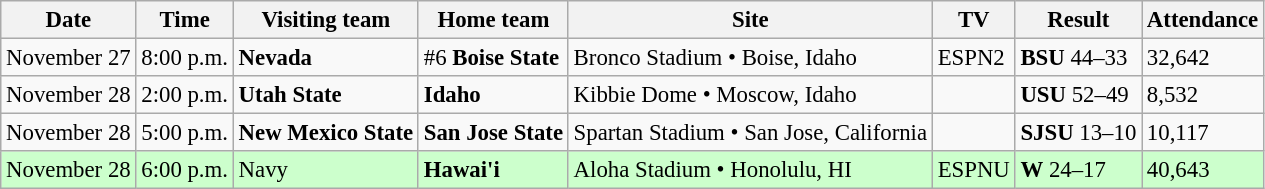<table class="wikitable" style="font-size:95%;">
<tr>
<th>Date</th>
<th>Time</th>
<th>Visiting team</th>
<th>Home team</th>
<th>Site</th>
<th>TV</th>
<th>Result</th>
<th>Attendance</th>
</tr>
<tr bgcolor=>
<td>November 27</td>
<td>8:00 p.m.</td>
<td><strong>Nevada</strong></td>
<td>#6 <strong>Boise State</strong></td>
<td>Bronco Stadium • Boise, Idaho</td>
<td>ESPN2</td>
<td><strong>BSU</strong> 44–33</td>
<td>32,642</td>
</tr>
<tr bgcolor=>
<td>November 28</td>
<td>2:00 p.m.</td>
<td><strong>Utah State</strong></td>
<td><strong>Idaho</strong></td>
<td>Kibbie Dome • Moscow, Idaho</td>
<td></td>
<td><strong>USU</strong> 52–49</td>
<td>8,532</td>
</tr>
<tr bgcolor=>
<td>November 28</td>
<td>5:00 p.m.</td>
<td><strong>New Mexico State</strong></td>
<td><strong>San Jose State</strong></td>
<td>Spartan Stadium • San Jose, California</td>
<td></td>
<td><strong>SJSU</strong> 13–10</td>
<td>10,117</td>
</tr>
<tr bgcolor=ccffcc>
<td>November 28</td>
<td>6:00 p.m.</td>
<td>Navy</td>
<td><strong>Hawai'i</strong></td>
<td>Aloha Stadium  • Honolulu, HI</td>
<td>ESPNU</td>
<td><strong>W</strong> 24–17</td>
<td>40,643</td>
</tr>
</table>
